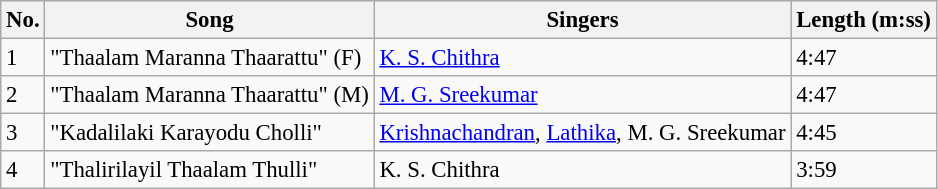<table class="wikitable" style="font-size:95%;">
<tr>
<th>No.</th>
<th>Song</th>
<th>Singers</th>
<th>Length (m:ss)</th>
</tr>
<tr>
<td>1</td>
<td>"Thaalam Maranna Thaarattu" (F)</td>
<td><a href='#'>K. S. Chithra</a></td>
<td>4:47</td>
</tr>
<tr>
<td>2</td>
<td>"Thaalam Maranna Thaarattu" (M)</td>
<td><a href='#'>M. G. Sreekumar</a></td>
<td>4:47</td>
</tr>
<tr>
<td>3</td>
<td>"Kadalilaki Karayodu Cholli"</td>
<td><a href='#'>Krishnachandran</a>, <a href='#'>Lathika</a>, M. G. Sreekumar</td>
<td>4:45</td>
</tr>
<tr>
<td>4</td>
<td>"Thalirilayil Thaalam Thulli"</td>
<td>K. S. Chithra</td>
<td>3:59</td>
</tr>
</table>
